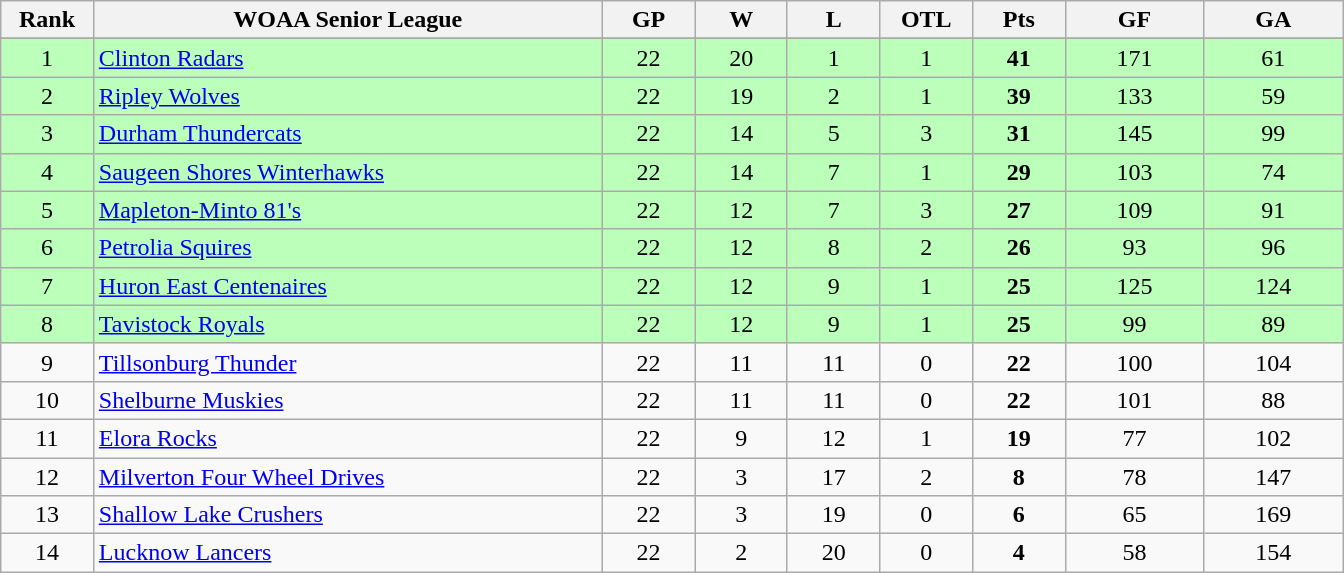<table class="wikitable" style="text-align:center" width:50em">
<tr>
<th bgcolor="#DDDDFF" width="5%">Rank</th>
<th bgcolor="#DDDDFF" width="27.5%">WOAA Senior League</th>
<th bgcolor="#DDDDFF" width="5%">GP</th>
<th bgcolor="#DDDDFF" width="5%">W</th>
<th bgcolor="#DDDDFF" width="5%">L</th>
<th bgcolor="#DDDDFF" width="5%">OTL</th>
<th bgcolor="#DDDDFF" width="5%">Pts</th>
<th bgcolor="#DDDDFF" width="7.5%">GF</th>
<th bgcolor="#DDDDFF" width="7.5%">GA</th>
</tr>
<tr>
</tr>
<tr bgcolor="#bbffbb">
<td>1</td>
<td align=left><a href='#'>Clinton Radars</a></td>
<td>22</td>
<td>20</td>
<td>1</td>
<td>1</td>
<td><strong>41</strong></td>
<td>171</td>
<td>61</td>
</tr>
<tr bgcolor="#bbffbb">
<td>2</td>
<td align=left><a href='#'>Ripley Wolves</a></td>
<td>22</td>
<td>19</td>
<td>2</td>
<td>1</td>
<td><strong>39</strong></td>
<td>133</td>
<td>59</td>
</tr>
<tr bgcolor="#bbffbb">
<td>3</td>
<td align=left><a href='#'>Durham Thundercats</a></td>
<td>22</td>
<td>14</td>
<td>5</td>
<td>3</td>
<td><strong>31</strong></td>
<td>145</td>
<td>99</td>
</tr>
<tr bgcolor="#bbffbb">
<td>4</td>
<td align=left><a href='#'>Saugeen Shores Winterhawks</a></td>
<td>22</td>
<td>14</td>
<td>7</td>
<td>1</td>
<td><strong>29</strong></td>
<td>103</td>
<td>74</td>
</tr>
<tr bgcolor="#bbffbb">
<td>5</td>
<td align=left><a href='#'>Mapleton-Minto 81's</a></td>
<td>22</td>
<td>12</td>
<td>7</td>
<td>3</td>
<td><strong>27</strong></td>
<td>109</td>
<td>91</td>
</tr>
<tr bgcolor="#bbffbb">
<td>6</td>
<td align=left><a href='#'>Petrolia Squires</a></td>
<td>22</td>
<td>12</td>
<td>8</td>
<td>2</td>
<td><strong>26</strong></td>
<td>93</td>
<td>96</td>
</tr>
<tr bgcolor="#bbffbb">
<td>7</td>
<td align=left><a href='#'>Huron East Centenaires</a></td>
<td>22</td>
<td>12</td>
<td>9</td>
<td>1</td>
<td><strong>25</strong></td>
<td>125</td>
<td>124</td>
</tr>
<tr bgcolor="#bbffbb">
<td>8</td>
<td align=left><a href='#'>Tavistock Royals</a></td>
<td>22</td>
<td>12</td>
<td>9</td>
<td>1</td>
<td><strong>25</strong></td>
<td>99</td>
<td>89</td>
</tr>
<tr>
<td>9</td>
<td align=left><a href='#'>Tillsonburg Thunder</a></td>
<td>22</td>
<td>11</td>
<td>11</td>
<td>0</td>
<td><strong>22</strong></td>
<td>100</td>
<td>104</td>
</tr>
<tr>
<td>10</td>
<td align=left><a href='#'>Shelburne Muskies</a></td>
<td>22</td>
<td>11</td>
<td>11</td>
<td>0</td>
<td><strong>22</strong></td>
<td>101</td>
<td>88</td>
</tr>
<tr>
<td>11</td>
<td align=left><a href='#'>Elora Rocks</a></td>
<td>22</td>
<td>9</td>
<td>12</td>
<td>1</td>
<td><strong>19</strong></td>
<td>77</td>
<td>102</td>
</tr>
<tr>
<td>12</td>
<td align=left><a href='#'>Milverton Four Wheel Drives</a></td>
<td>22</td>
<td>3</td>
<td>17</td>
<td>2</td>
<td><strong>8</strong></td>
<td>78</td>
<td>147</td>
</tr>
<tr>
<td>13</td>
<td align=left><a href='#'>Shallow Lake Crushers</a></td>
<td>22</td>
<td>3</td>
<td>19</td>
<td>0</td>
<td><strong>6</strong></td>
<td>65</td>
<td>169</td>
</tr>
<tr>
<td>14</td>
<td align=left><a href='#'>Lucknow Lancers</a></td>
<td>22</td>
<td>2</td>
<td>20</td>
<td>0</td>
<td><strong>4</strong></td>
<td>58</td>
<td>154</td>
</tr>
</table>
